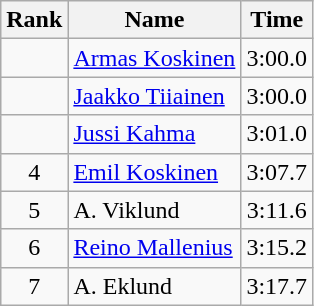<table class="wikitable" style="text-align:center">
<tr>
<th>Rank</th>
<th>Name</th>
<th>Time</th>
</tr>
<tr>
<td></td>
<td align=left><a href='#'>Armas Koskinen</a></td>
<td>3:00.0</td>
</tr>
<tr>
<td></td>
<td align=left><a href='#'>Jaakko Tiiainen</a></td>
<td>3:00.0</td>
</tr>
<tr>
<td></td>
<td align=left><a href='#'>Jussi Kahma</a></td>
<td>3:01.0</td>
</tr>
<tr>
<td>4</td>
<td align=left><a href='#'>Emil Koskinen</a></td>
<td>3:07.7</td>
</tr>
<tr>
<td>5</td>
<td align=left>A. Viklund</td>
<td>3:11.6</td>
</tr>
<tr>
<td>6</td>
<td align=left><a href='#'>Reino Mallenius</a></td>
<td>3:15.2</td>
</tr>
<tr>
<td>7</td>
<td align=left>A. Eklund</td>
<td>3:17.7</td>
</tr>
</table>
